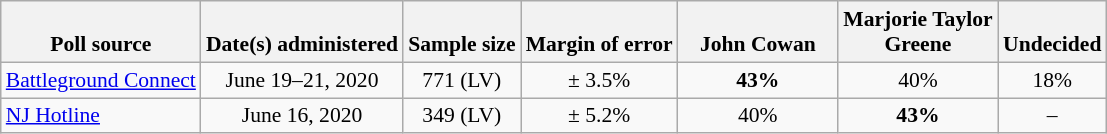<table class="wikitable" style="font-size:90%;text-align:center;">
<tr valign=bottom>
<th>Poll source</th>
<th>Date(s) administered</th>
<th>Sample size</th>
<th>Margin of error</th>
<th style="width:100px;">John Cowan</th>
<th style="width:100px;">Marjorie Taylor Greene</th>
<th>Undecided</th>
</tr>
<tr>
<td style="text-align:left;"><a href='#'>Battleground Connect</a></td>
<td>June 19–21, 2020</td>
<td>771 (LV)</td>
<td>± 3.5%</td>
<td><strong>43%</strong></td>
<td>40%</td>
<td>18%</td>
</tr>
<tr>
<td style="text-align:left;"><a href='#'>NJ Hotline</a></td>
<td>June 16, 2020</td>
<td>349 (LV)</td>
<td>± 5.2%</td>
<td>40%</td>
<td><strong>43%</strong></td>
<td>–</td>
</tr>
</table>
